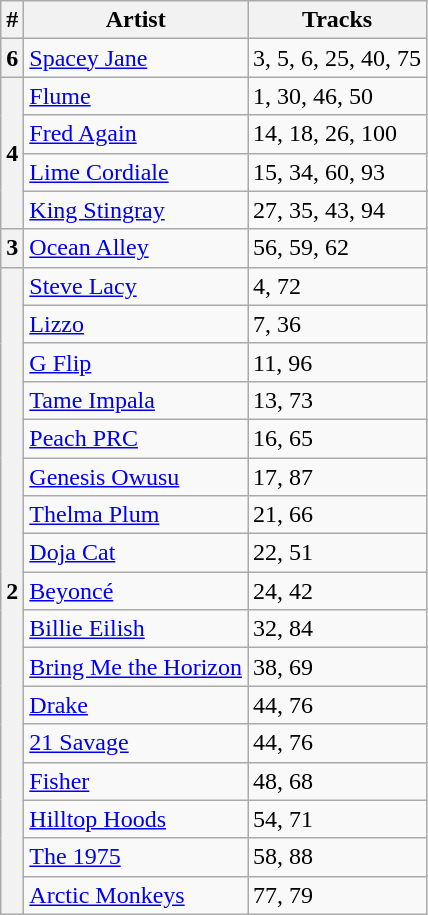<table class="wikitable sortable">
<tr>
<th>#</th>
<th>Artist</th>
<th>Tracks</th>
</tr>
<tr>
<th>6</th>
<td><a href='#'>Spacey Jane</a></td>
<td>3, 5, 6, 25, 40, 75</td>
</tr>
<tr>
<th rowspan="4">4</th>
<td><a href='#'>Flume</a></td>
<td>1, 30, 46, 50</td>
</tr>
<tr>
<td><a href='#'>Fred Again</a></td>
<td>14, 18, 26, 100</td>
</tr>
<tr>
<td><a href='#'>Lime Cordiale</a></td>
<td>15, 34, 60, 93</td>
</tr>
<tr>
<td><a href='#'>King Stingray</a></td>
<td>27, 35, 43, 94</td>
</tr>
<tr>
<th>3</th>
<td><a href='#'>Ocean Alley</a></td>
<td>56, 59, 62</td>
</tr>
<tr>
<th rowspan="17">2</th>
<td><a href='#'>Steve Lacy</a></td>
<td>4, 72</td>
</tr>
<tr>
<td><a href='#'>Lizzo</a></td>
<td>7, 36</td>
</tr>
<tr>
<td><a href='#'>G Flip</a></td>
<td>11, 96</td>
</tr>
<tr>
<td><a href='#'>Tame Impala</a></td>
<td>13, 73</td>
</tr>
<tr>
<td><a href='#'>Peach PRC</a></td>
<td>16, 65</td>
</tr>
<tr>
<td><a href='#'>Genesis Owusu</a></td>
<td>17, 87</td>
</tr>
<tr>
<td><a href='#'>Thelma Plum</a></td>
<td>21, 66</td>
</tr>
<tr>
<td><a href='#'>Doja Cat</a></td>
<td>22, 51</td>
</tr>
<tr>
<td><a href='#'>Beyoncé</a></td>
<td>24, 42</td>
</tr>
<tr>
<td><a href='#'>Billie Eilish</a></td>
<td>32, 84</td>
</tr>
<tr>
<td><a href='#'>Bring Me the Horizon</a></td>
<td>38, 69</td>
</tr>
<tr>
<td><a href='#'>Drake</a></td>
<td>44, 76</td>
</tr>
<tr>
<td><a href='#'>21 Savage</a></td>
<td>44, 76</td>
</tr>
<tr>
<td><a href='#'>Fisher</a></td>
<td>48, 68</td>
</tr>
<tr>
<td><a href='#'>Hilltop Hoods</a></td>
<td>54, 71</td>
</tr>
<tr>
<td><a href='#'>The 1975</a></td>
<td>58, 88</td>
</tr>
<tr>
<td><a href='#'>Arctic Monkeys</a></td>
<td>77, 79</td>
</tr>
</table>
